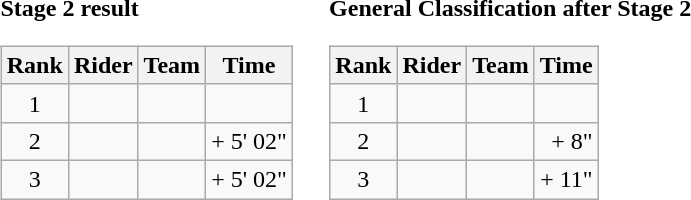<table>
<tr>
<td><strong>Stage 2 result</strong><br><table class="wikitable">
<tr>
<th scope="col">Rank</th>
<th scope="col">Rider</th>
<th scope="col">Team</th>
<th scope="col">Time</th>
</tr>
<tr>
<td style="text-align:center;">1</td>
<td></td>
<td></td>
<td style="text-align:right;"></td>
</tr>
<tr>
<td style="text-align:center;">2</td>
<td></td>
<td></td>
<td style="text-align:right;">+ 5' 02"</td>
</tr>
<tr>
<td style="text-align:center;">3</td>
<td></td>
<td></td>
<td style="text-align:right;">+ 5' 02"</td>
</tr>
</table>
</td>
<td></td>
<td><strong>General Classification after Stage 2</strong><br><table class="wikitable">
<tr>
<th scope="col">Rank</th>
<th scope="col">Rider</th>
<th scope="col">Team</th>
<th scope="col">Time</th>
</tr>
<tr>
<td style="text-align:center;">1</td>
<td></td>
<td></td>
<td style="text-align:right;"></td>
</tr>
<tr>
<td style="text-align:center;">2</td>
<td></td>
<td></td>
<td style="text-align:right;">+ 8"</td>
</tr>
<tr>
<td style="text-align:center;">3</td>
<td></td>
<td></td>
<td style="text-align:right;">+ 11"</td>
</tr>
</table>
</td>
</tr>
</table>
